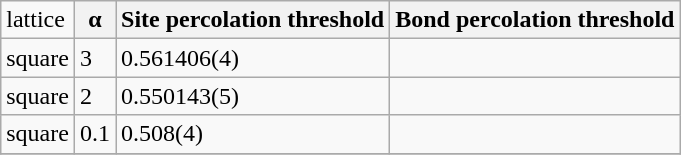<table class="wikitable">
<tr>
<td>lattice</td>
<th>α</th>
<th>Site percolation threshold</th>
<th>Bond percolation threshold</th>
</tr>
<tr>
<td>square</td>
<td>3</td>
<td>0.561406(4)</td>
<td></td>
</tr>
<tr>
<td>square</td>
<td>2</td>
<td>0.550143(5)</td>
<td></td>
</tr>
<tr>
<td>square</td>
<td>0.1</td>
<td>0.508(4)</td>
<td></td>
</tr>
<tr>
</tr>
</table>
